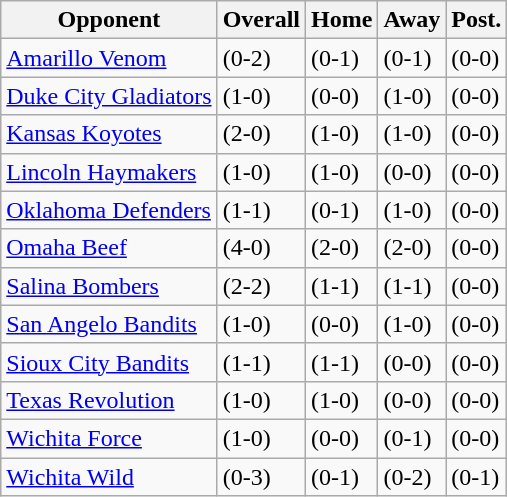<table class="wikitable">
<tr>
<th>Opponent</th>
<th>Overall</th>
<th>Home</th>
<th>Away</th>
<th>Post.</th>
</tr>
<tr>
<td><a href='#'>Amarillo Venom</a></td>
<td>(0-2)</td>
<td>(0-1)</td>
<td>(0-1)</td>
<td>(0-0)</td>
</tr>
<tr>
<td><a href='#'>Duke City Gladiators</a></td>
<td>(1-0)</td>
<td>(0-0)</td>
<td>(1-0)</td>
<td>(0-0)</td>
</tr>
<tr>
<td><a href='#'>Kansas Koyotes</a></td>
<td>(2-0)</td>
<td>(1-0)</td>
<td>(1-0)</td>
<td>(0-0)</td>
</tr>
<tr>
<td><a href='#'>Lincoln Haymakers</a></td>
<td>(1-0)</td>
<td>(1-0)</td>
<td>(0-0)</td>
<td>(0-0)</td>
</tr>
<tr>
<td><a href='#'>Oklahoma Defenders</a></td>
<td>(1-1)</td>
<td>(0-1)</td>
<td>(1-0)</td>
<td>(0-0)</td>
</tr>
<tr>
<td><a href='#'>Omaha Beef</a></td>
<td>(4-0)</td>
<td>(2-0)</td>
<td>(2-0)</td>
<td>(0-0)</td>
</tr>
<tr>
<td><a href='#'>Salina Bombers</a></td>
<td>(2-2)</td>
<td>(1-1)</td>
<td>(1-1)</td>
<td>(0-0)</td>
</tr>
<tr>
<td><a href='#'>San Angelo Bandits</a></td>
<td>(1-0)</td>
<td>(0-0)</td>
<td>(1-0)</td>
<td>(0-0)</td>
</tr>
<tr>
<td><a href='#'>Sioux City Bandits</a></td>
<td>(1-1)</td>
<td>(1-1)</td>
<td>(0-0)</td>
<td>(0-0)</td>
</tr>
<tr>
<td><a href='#'>Texas Revolution</a></td>
<td>(1-0)</td>
<td>(1-0)</td>
<td>(0-0)</td>
<td>(0-0)</td>
</tr>
<tr>
<td><a href='#'>Wichita Force</a></td>
<td>(1-0)</td>
<td>(0-0)</td>
<td>(0-1)</td>
<td>(0-0)</td>
</tr>
<tr>
<td><a href='#'>Wichita Wild</a></td>
<td>(0-3)</td>
<td>(0-1)</td>
<td>(0-2)</td>
<td>(0-1)</td>
</tr>
</table>
